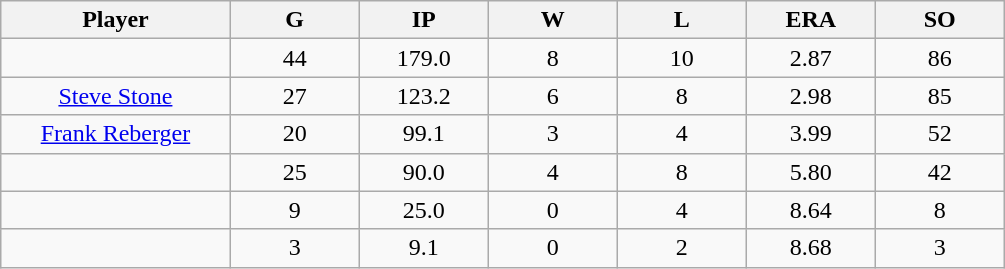<table class="wikitable sortable">
<tr>
<th bgcolor="#DDDDFF" width="16%">Player</th>
<th bgcolor="#DDDDFF" width="9%">G</th>
<th bgcolor="#DDDDFF" width="9%">IP</th>
<th bgcolor="#DDDDFF" width="9%">W</th>
<th bgcolor="#DDDDFF" width="9%">L</th>
<th bgcolor="#DDDDFF" width="9%">ERA</th>
<th bgcolor="#DDDDFF" width="9%">SO</th>
</tr>
<tr align="center">
<td></td>
<td>44</td>
<td>179.0</td>
<td>8</td>
<td>10</td>
<td>2.87</td>
<td>86</td>
</tr>
<tr align="center">
<td><a href='#'>Steve Stone</a></td>
<td>27</td>
<td>123.2</td>
<td>6</td>
<td>8</td>
<td>2.98</td>
<td>85</td>
</tr>
<tr align=center>
<td><a href='#'>Frank Reberger</a></td>
<td>20</td>
<td>99.1</td>
<td>3</td>
<td>4</td>
<td>3.99</td>
<td>52</td>
</tr>
<tr align=center>
<td></td>
<td>25</td>
<td>90.0</td>
<td>4</td>
<td>8</td>
<td>5.80</td>
<td>42</td>
</tr>
<tr align="center">
<td></td>
<td>9</td>
<td>25.0</td>
<td>0</td>
<td>4</td>
<td>8.64</td>
<td>8</td>
</tr>
<tr align="center">
<td></td>
<td>3</td>
<td>9.1</td>
<td>0</td>
<td>2</td>
<td>8.68</td>
<td>3</td>
</tr>
</table>
